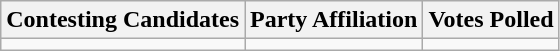<table class="wikitable sortable">
<tr>
<th>Contesting Candidates</th>
<th>Party Affiliation</th>
<th>Votes Polled</th>
</tr>
<tr>
<td></td>
<td></td>
<td></td>
</tr>
</table>
